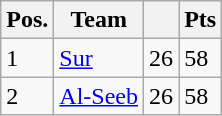<table class="wikitable">
<tr>
<th>Pos.</th>
<th>Team</th>
<th></th>
<th>Pts</th>
</tr>
<tr>
<td>1</td>
<td align=left><a href='#'>Sur</a></td>
<td>26</td>
<td>58</td>
</tr>
<tr>
<td>2</td>
<td align=left><a href='#'>Al-Seeb</a></td>
<td>26</td>
<td>58</td>
</tr>
</table>
